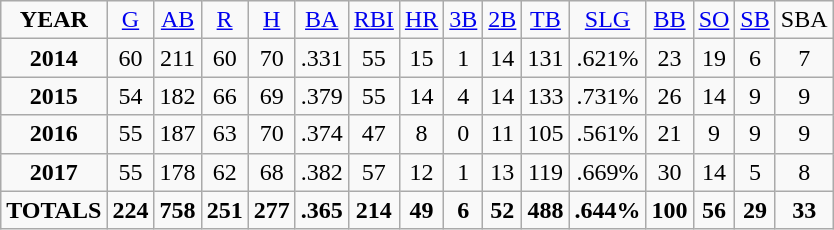<table class="wikitable">
<tr align=center>
<td><strong>YEAR</strong></td>
<td><a href='#'>G</a></td>
<td><a href='#'>AB</a></td>
<td><a href='#'>R</a></td>
<td><a href='#'>H</a></td>
<td><a href='#'>BA</a></td>
<td><a href='#'>RBI</a></td>
<td><a href='#'>HR</a></td>
<td><a href='#'>3B</a></td>
<td><a href='#'>2B</a></td>
<td><a href='#'>TB</a></td>
<td><a href='#'>SLG</a></td>
<td><a href='#'>BB</a></td>
<td><a href='#'>SO</a></td>
<td><a href='#'>SB</a></td>
<td>SBA</td>
</tr>
<tr align=center>
<td><strong>2014</strong></td>
<td>60</td>
<td>211</td>
<td>60</td>
<td>70</td>
<td>.331</td>
<td>55</td>
<td>15</td>
<td>1</td>
<td>14</td>
<td>131</td>
<td>.621%</td>
<td>23</td>
<td>19</td>
<td>6</td>
<td>7</td>
</tr>
<tr align=center>
<td><strong>2015</strong></td>
<td>54</td>
<td>182</td>
<td>66</td>
<td>69</td>
<td>.379</td>
<td>55</td>
<td>14</td>
<td>4</td>
<td>14</td>
<td>133</td>
<td>.731%</td>
<td>26</td>
<td>14</td>
<td>9</td>
<td>9</td>
</tr>
<tr align=center>
<td><strong>2016</strong></td>
<td>55</td>
<td>187</td>
<td>63</td>
<td>70</td>
<td>.374</td>
<td>47</td>
<td>8</td>
<td>0</td>
<td>11</td>
<td>105</td>
<td>.561%</td>
<td>21</td>
<td>9</td>
<td>9</td>
<td>9</td>
</tr>
<tr align=center>
<td><strong>2017</strong></td>
<td>55</td>
<td>178</td>
<td>62</td>
<td>68</td>
<td>.382</td>
<td>57</td>
<td>12</td>
<td>1</td>
<td>13</td>
<td>119</td>
<td>.669%</td>
<td>30</td>
<td>14</td>
<td>5</td>
<td>8</td>
</tr>
<tr align=center>
<td><strong>TOTALS</strong></td>
<td><strong>224</strong></td>
<td><strong>758</strong></td>
<td><strong>251</strong></td>
<td><strong>277</strong></td>
<td><strong>.365</strong></td>
<td><strong>214</strong></td>
<td><strong>49</strong></td>
<td><strong>6</strong></td>
<td><strong>52</strong></td>
<td><strong>488</strong></td>
<td><strong>.644%</strong></td>
<td><strong>100</strong></td>
<td><strong>56</strong></td>
<td><strong>29</strong></td>
<td><strong>33</strong></td>
</tr>
</table>
